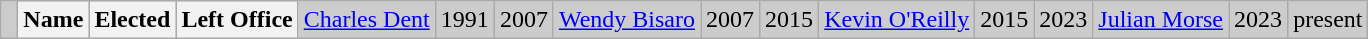<table class="wikitable">
<tr bgcolor="CCCCCC">
<td> </td>
<th><strong>Name </strong></th>
<th><strong>Elected</strong></th>
<th><strong>Left Office</strong><br></th>
<td><a href='#'>Charles Dent</a></td>
<td>1991</td>
<td>2007<br></td>
<td><a href='#'>Wendy Bisaro</a></td>
<td>2007</td>
<td>2015<br></td>
<td><a href='#'>Kevin O'Reilly</a></td>
<td>2015</td>
<td>2023<br></td>
<td><a href='#'>Julian Morse</a></td>
<td>2023</td>
<td>present</td>
</tr>
</table>
